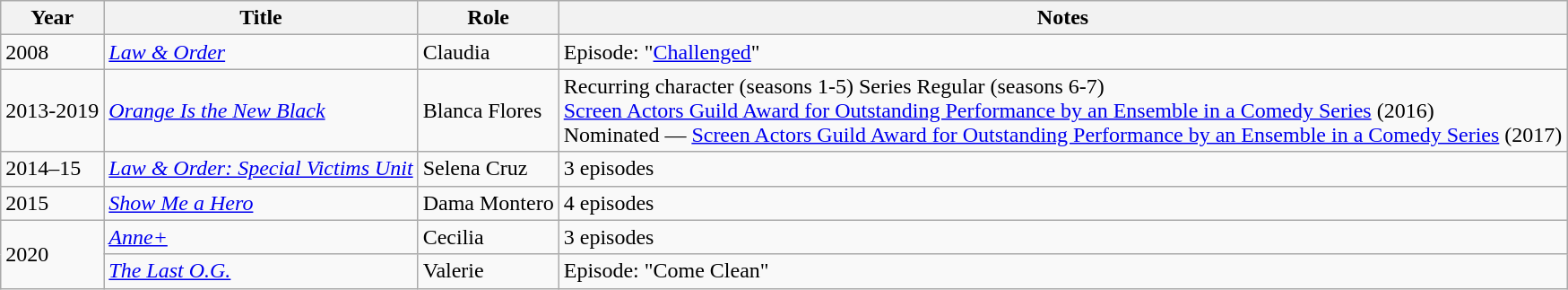<table class="wikitable sortable">
<tr>
<th>Year</th>
<th>Title</th>
<th>Role</th>
<th>Notes</th>
</tr>
<tr>
<td>2008</td>
<td><em><a href='#'>Law & Order</a></em></td>
<td>Claudia</td>
<td>Episode: "<a href='#'>Challenged</a>"</td>
</tr>
<tr>
<td>2013-2019</td>
<td><em><a href='#'>Orange Is the New Black</a></em></td>
<td>Blanca Flores</td>
<td>Recurring character (seasons 1-5) Series Regular (seasons 6-7)<br><a href='#'>Screen Actors Guild Award for Outstanding Performance by an Ensemble in a Comedy Series</a> (2016)<br>Nominated — <a href='#'>Screen Actors Guild Award for Outstanding Performance by an Ensemble in a Comedy Series</a> (2017)</td>
</tr>
<tr>
<td>2014–15</td>
<td><em><a href='#'>Law & Order: Special Victims Unit</a></em></td>
<td>Selena Cruz</td>
<td>3 episodes</td>
</tr>
<tr>
<td>2015</td>
<td><em><a href='#'>Show Me a Hero</a></em></td>
<td>Dama Montero</td>
<td>4 episodes</td>
</tr>
<tr>
<td rowspan="2">2020</td>
<td><em><a href='#'>Anne+</a></em></td>
<td>Cecilia</td>
<td>3 episodes</td>
</tr>
<tr>
<td><em><a href='#'>The Last O.G.</a></em></td>
<td>Valerie</td>
<td>Episode: "Come Clean"</td>
</tr>
</table>
